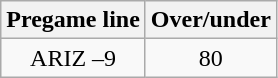<table class="wikitable">
<tr align="center">
<th style=>Pregame line</th>
<th style=>Over/under</th>
</tr>
<tr align="center">
<td>ARIZ –9</td>
<td>80</td>
</tr>
</table>
